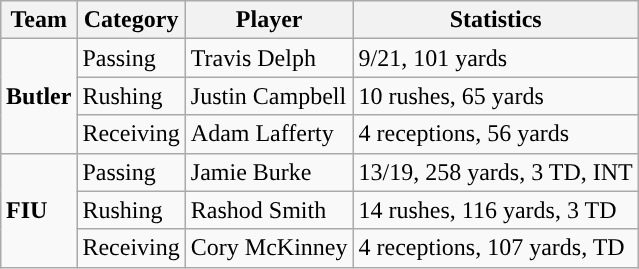<table class="wikitable" style="float: right;">
<tr>
<th>Team</th>
<th>Category</th>
<th>Player</th>
<th>Statistics</th>
</tr>
<tr>
<td rowspan=3><strong>Butler</strong></td>
<td>Passing</td>
<td>Travis Delph</td>
<td>9/21, 101 yards</td>
</tr>
<tr>
<td>Rushing</td>
<td>Justin Campbell</td>
<td>10 rushes, 65 yards</td>
</tr>
<tr>
<td>Receiving</td>
<td>Adam Lafferty</td>
<td>4 receptions, 56 yards</td>
</tr>
<tr>
<td rowspan=3><strong>FIU</strong></td>
<td>Passing</td>
<td>Jamie Burke</td>
<td>13/19, 258 yards, 3 TD, INT</td>
</tr>
<tr>
<td>Rushing</td>
<td>Rashod Smith</td>
<td>14 rushes, 116 yards, 3 TD</td>
</tr>
<tr>
<td>Receiving</td>
<td>Cory McKinney</td>
<td>4 receptions, 107 yards, TD</td>
</tr>
</table>
